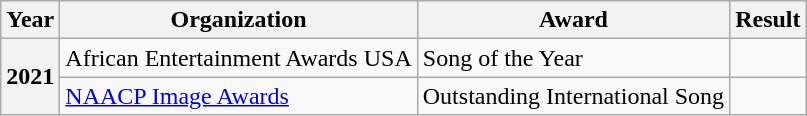<table class="wikitable plainrowheaders">
<tr>
<th scope="col">Year</th>
<th scope="col">Organization</th>
<th scope="col">Award</th>
<th scope="col">Result</th>
</tr>
<tr>
<th scope="row" rowspan="2">2021</th>
<td>African Entertainment Awards USA</td>
<td>Song of the Year</td>
<td></td>
</tr>
<tr>
<td><a href='#'>NAACP Image Awards</a></td>
<td>Outstanding International Song</td>
<td></td>
</tr>
</table>
